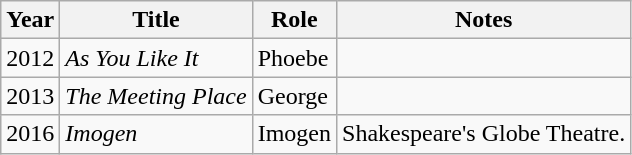<table class="wikitable sortable">
<tr>
<th>Year</th>
<th>Title</th>
<th>Role</th>
<th>Notes</th>
</tr>
<tr>
<td>2012</td>
<td><em>As You Like It</em></td>
<td>Phoebe</td>
<td></td>
</tr>
<tr>
<td>2013</td>
<td><em>The Meeting Place</em></td>
<td>George</td>
<td></td>
</tr>
<tr>
<td>2016</td>
<td><em>Imogen</em></td>
<td>Imogen</td>
<td>Shakespeare's Globe Theatre.</td>
</tr>
</table>
